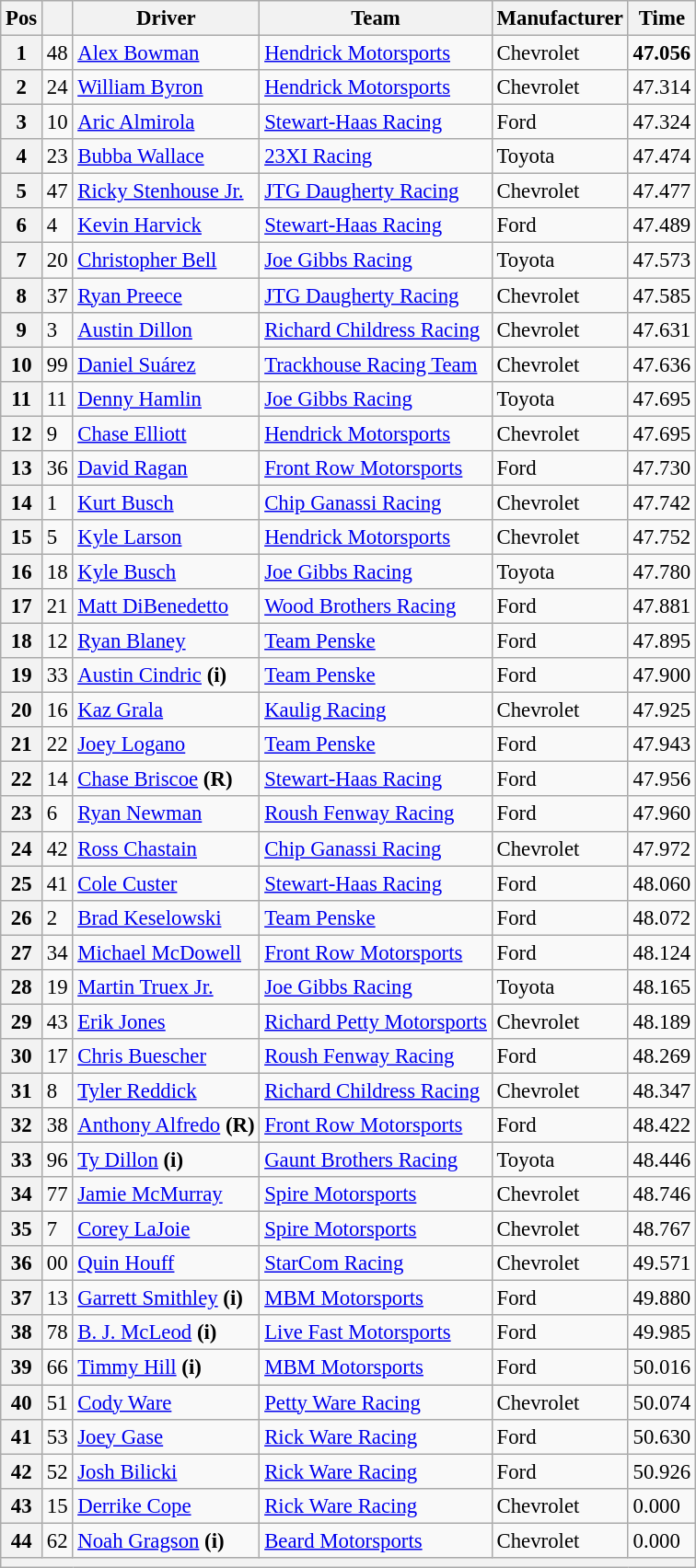<table class="wikitable" style="font-size:95%">
<tr>
<th>Pos</th>
<th></th>
<th>Driver</th>
<th>Team</th>
<th>Manufacturer</th>
<th>Time</th>
</tr>
<tr>
<th>1</th>
<td>48</td>
<td><a href='#'>Alex Bowman</a></td>
<td><a href='#'>Hendrick Motorsports</a></td>
<td>Chevrolet</td>
<td><strong>47.056</strong></td>
</tr>
<tr>
<th>2</th>
<td>24</td>
<td><a href='#'>William Byron</a></td>
<td><a href='#'>Hendrick Motorsports</a></td>
<td>Chevrolet</td>
<td>47.314</td>
</tr>
<tr>
<th>3</th>
<td>10</td>
<td><a href='#'>Aric Almirola</a></td>
<td><a href='#'>Stewart-Haas Racing</a></td>
<td>Ford</td>
<td>47.324</td>
</tr>
<tr>
<th>4</th>
<td>23</td>
<td><a href='#'>Bubba Wallace</a></td>
<td><a href='#'>23XI Racing</a></td>
<td>Toyota</td>
<td>47.474</td>
</tr>
<tr>
<th>5</th>
<td>47</td>
<td><a href='#'>Ricky Stenhouse Jr.</a></td>
<td><a href='#'>JTG Daugherty Racing</a></td>
<td>Chevrolet</td>
<td>47.477</td>
</tr>
<tr>
<th>6</th>
<td>4</td>
<td><a href='#'>Kevin Harvick</a></td>
<td><a href='#'>Stewart-Haas Racing</a></td>
<td>Ford</td>
<td>47.489</td>
</tr>
<tr>
<th>7</th>
<td>20</td>
<td><a href='#'>Christopher Bell</a></td>
<td><a href='#'>Joe Gibbs Racing</a></td>
<td>Toyota</td>
<td>47.573</td>
</tr>
<tr>
<th>8</th>
<td>37</td>
<td><a href='#'>Ryan Preece</a></td>
<td><a href='#'>JTG Daugherty Racing</a></td>
<td>Chevrolet</td>
<td>47.585</td>
</tr>
<tr>
<th>9</th>
<td>3</td>
<td><a href='#'>Austin Dillon</a></td>
<td><a href='#'>Richard Childress Racing</a></td>
<td>Chevrolet</td>
<td>47.631</td>
</tr>
<tr>
<th>10</th>
<td>99</td>
<td><a href='#'>Daniel Suárez</a></td>
<td><a href='#'>Trackhouse Racing Team</a></td>
<td>Chevrolet</td>
<td>47.636</td>
</tr>
<tr>
<th>11</th>
<td>11</td>
<td><a href='#'>Denny Hamlin</a></td>
<td><a href='#'>Joe Gibbs Racing</a></td>
<td>Toyota</td>
<td>47.695</td>
</tr>
<tr>
<th>12</th>
<td>9</td>
<td><a href='#'>Chase Elliott</a></td>
<td><a href='#'>Hendrick Motorsports</a></td>
<td>Chevrolet</td>
<td>47.695</td>
</tr>
<tr>
<th>13</th>
<td>36</td>
<td><a href='#'>David Ragan</a></td>
<td><a href='#'>Front Row Motorsports</a></td>
<td>Ford</td>
<td>47.730</td>
</tr>
<tr>
<th>14</th>
<td>1</td>
<td><a href='#'>Kurt Busch</a></td>
<td><a href='#'>Chip Ganassi Racing</a></td>
<td>Chevrolet</td>
<td>47.742</td>
</tr>
<tr>
<th>15</th>
<td>5</td>
<td><a href='#'>Kyle Larson</a></td>
<td><a href='#'>Hendrick Motorsports</a></td>
<td>Chevrolet</td>
<td>47.752</td>
</tr>
<tr>
<th>16</th>
<td>18</td>
<td><a href='#'>Kyle Busch</a></td>
<td><a href='#'>Joe Gibbs Racing</a></td>
<td>Toyota</td>
<td>47.780</td>
</tr>
<tr>
<th>17</th>
<td>21</td>
<td><a href='#'>Matt DiBenedetto</a></td>
<td><a href='#'>Wood Brothers Racing</a></td>
<td>Ford</td>
<td>47.881</td>
</tr>
<tr>
<th>18</th>
<td>12</td>
<td><a href='#'>Ryan Blaney</a></td>
<td><a href='#'>Team Penske</a></td>
<td>Ford</td>
<td>47.895</td>
</tr>
<tr>
<th>19</th>
<td>33</td>
<td><a href='#'>Austin Cindric</a> <strong>(i)</strong></td>
<td><a href='#'>Team Penske</a></td>
<td>Ford</td>
<td>47.900</td>
</tr>
<tr>
<th>20</th>
<td>16</td>
<td><a href='#'>Kaz Grala</a></td>
<td><a href='#'>Kaulig Racing</a></td>
<td>Chevrolet</td>
<td>47.925</td>
</tr>
<tr>
<th>21</th>
<td>22</td>
<td><a href='#'>Joey Logano</a></td>
<td><a href='#'>Team Penske</a></td>
<td>Ford</td>
<td>47.943</td>
</tr>
<tr>
<th>22</th>
<td>14</td>
<td><a href='#'>Chase Briscoe</a> <strong>(R)</strong></td>
<td><a href='#'>Stewart-Haas Racing</a></td>
<td>Ford</td>
<td>47.956</td>
</tr>
<tr>
<th>23</th>
<td>6</td>
<td><a href='#'>Ryan Newman</a></td>
<td><a href='#'>Roush Fenway Racing</a></td>
<td>Ford</td>
<td>47.960</td>
</tr>
<tr>
<th>24</th>
<td>42</td>
<td><a href='#'>Ross Chastain</a></td>
<td><a href='#'>Chip Ganassi Racing</a></td>
<td>Chevrolet</td>
<td>47.972</td>
</tr>
<tr>
<th>25</th>
<td>41</td>
<td><a href='#'>Cole Custer</a></td>
<td><a href='#'>Stewart-Haas Racing</a></td>
<td>Ford</td>
<td>48.060</td>
</tr>
<tr>
<th>26</th>
<td>2</td>
<td><a href='#'>Brad Keselowski</a></td>
<td><a href='#'>Team Penske</a></td>
<td>Ford</td>
<td>48.072</td>
</tr>
<tr>
<th>27</th>
<td>34</td>
<td><a href='#'>Michael McDowell</a></td>
<td><a href='#'>Front Row Motorsports</a></td>
<td>Ford</td>
<td>48.124</td>
</tr>
<tr>
<th>28</th>
<td>19</td>
<td><a href='#'>Martin Truex Jr.</a></td>
<td><a href='#'>Joe Gibbs Racing</a></td>
<td>Toyota</td>
<td>48.165</td>
</tr>
<tr>
<th>29</th>
<td>43</td>
<td><a href='#'>Erik Jones</a></td>
<td><a href='#'>Richard Petty Motorsports</a></td>
<td>Chevrolet</td>
<td>48.189</td>
</tr>
<tr>
<th>30</th>
<td>17</td>
<td><a href='#'>Chris Buescher</a></td>
<td><a href='#'>Roush Fenway Racing</a></td>
<td>Ford</td>
<td>48.269</td>
</tr>
<tr>
<th>31</th>
<td>8</td>
<td><a href='#'>Tyler Reddick</a></td>
<td><a href='#'>Richard Childress Racing</a></td>
<td>Chevrolet</td>
<td>48.347</td>
</tr>
<tr>
<th>32</th>
<td>38</td>
<td><a href='#'>Anthony Alfredo</a> <strong>(R)</strong></td>
<td><a href='#'>Front Row Motorsports</a></td>
<td>Ford</td>
<td>48.422</td>
</tr>
<tr>
<th>33</th>
<td>96</td>
<td><a href='#'>Ty Dillon</a> <strong>(i)</strong></td>
<td><a href='#'>Gaunt Brothers Racing</a></td>
<td>Toyota</td>
<td>48.446</td>
</tr>
<tr>
<th>34</th>
<td>77</td>
<td><a href='#'>Jamie McMurray</a></td>
<td><a href='#'>Spire Motorsports</a></td>
<td>Chevrolet</td>
<td>48.746</td>
</tr>
<tr>
<th>35</th>
<td>7</td>
<td><a href='#'>Corey LaJoie</a></td>
<td><a href='#'>Spire Motorsports</a></td>
<td>Chevrolet</td>
<td>48.767</td>
</tr>
<tr>
<th>36</th>
<td>00</td>
<td><a href='#'>Quin Houff</a></td>
<td><a href='#'>StarCom Racing</a></td>
<td>Chevrolet</td>
<td>49.571</td>
</tr>
<tr>
<th>37</th>
<td>13</td>
<td><a href='#'>Garrett Smithley</a> <strong>(i)</strong></td>
<td><a href='#'>MBM Motorsports</a></td>
<td>Ford</td>
<td>49.880</td>
</tr>
<tr>
<th>38</th>
<td>78</td>
<td><a href='#'>B. J. McLeod</a> <strong>(i)</strong></td>
<td><a href='#'>Live Fast Motorsports</a></td>
<td>Ford</td>
<td>49.985</td>
</tr>
<tr>
<th>39</th>
<td>66</td>
<td><a href='#'>Timmy Hill</a> <strong>(i)</strong></td>
<td><a href='#'>MBM Motorsports</a></td>
<td>Ford</td>
<td>50.016</td>
</tr>
<tr>
<th>40</th>
<td>51</td>
<td><a href='#'>Cody Ware</a></td>
<td><a href='#'>Petty Ware Racing</a></td>
<td>Chevrolet</td>
<td>50.074</td>
</tr>
<tr>
<th>41</th>
<td>53</td>
<td><a href='#'>Joey Gase</a></td>
<td><a href='#'>Rick Ware Racing</a></td>
<td>Ford</td>
<td>50.630</td>
</tr>
<tr>
<th>42</th>
<td>52</td>
<td><a href='#'>Josh Bilicki</a></td>
<td><a href='#'>Rick Ware Racing</a></td>
<td>Ford</td>
<td>50.926</td>
</tr>
<tr>
<th>43</th>
<td>15</td>
<td><a href='#'>Derrike Cope</a></td>
<td><a href='#'>Rick Ware Racing</a></td>
<td>Chevrolet</td>
<td>0.000</td>
</tr>
<tr>
<th>44</th>
<td>62</td>
<td><a href='#'>Noah Gragson</a> <strong>(i)</strong></td>
<td><a href='#'>Beard Motorsports</a></td>
<td>Chevrolet</td>
<td>0.000</td>
</tr>
<tr>
<th colspan="6"></th>
</tr>
</table>
